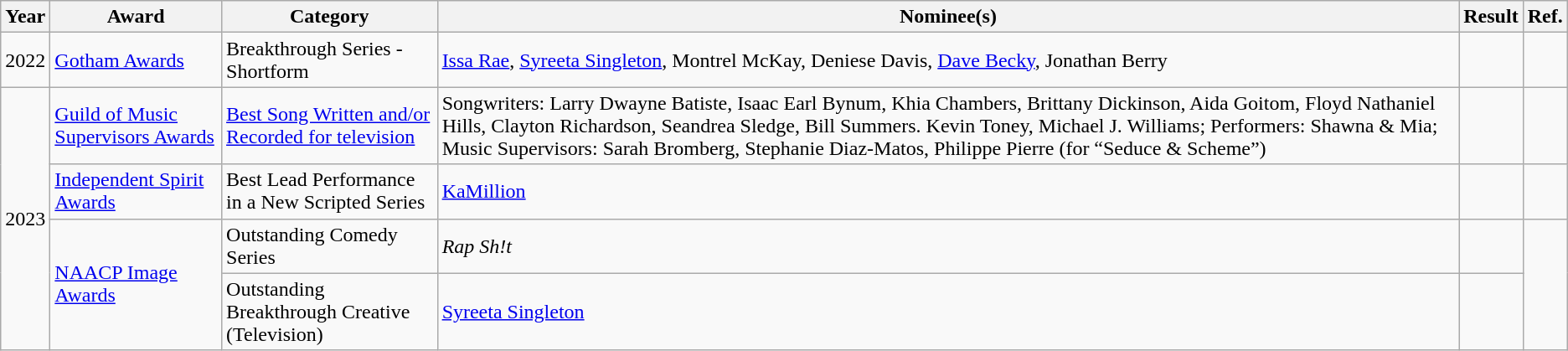<table class="wikitable sortable">
<tr>
<th>Year</th>
<th>Award</th>
<th>Category</th>
<th>Nominee(s)</th>
<th>Result</th>
<th>Ref.</th>
</tr>
<tr>
<td>2022</td>
<td><a href='#'>Gotham Awards</a></td>
<td>Breakthrough Series - Shortform</td>
<td><a href='#'>Issa Rae</a>, <a href='#'>Syreeta Singleton</a>, Montrel McKay, Deniese Davis, <a href='#'>Dave Becky</a>, Jonathan Berry</td>
<td></td>
<td></td>
</tr>
<tr>
<td rowspan="4">2023</td>
<td><a href='#'>Guild of Music Supervisors Awards</a></td>
<td><a href='#'>Best Song Written and/or Recorded for television</a></td>
<td>Songwriters: Larry Dwayne Batiste, Isaac Earl Bynum, Khia Chambers, Brittany Dickinson, Aida Goitom, Floyd Nathaniel Hills, Clayton Richardson, Seandrea Sledge, Bill Summers. Kevin Toney, Michael J. Williams; Performers: Shawna & Mia; Music Supervisors: Sarah Bromberg, Stephanie Diaz-Matos, Philippe Pierre (for “Seduce & Scheme”)</td>
<td></td>
<td></td>
</tr>
<tr>
<td><a href='#'>Independent Spirit Awards</a></td>
<td>Best Lead Performance in a New Scripted Series</td>
<td><a href='#'>KaMillion</a></td>
<td></td>
<td></td>
</tr>
<tr>
<td rowspan="2"><a href='#'>NAACP Image Awards</a></td>
<td>Outstanding Comedy Series</td>
<td><em>Rap Sh!t</em></td>
<td></td>
<td rowspan="2"></td>
</tr>
<tr>
<td>Outstanding Breakthrough Creative (Television)</td>
<td><a href='#'>Syreeta Singleton</a></td>
<td></td>
</tr>
</table>
